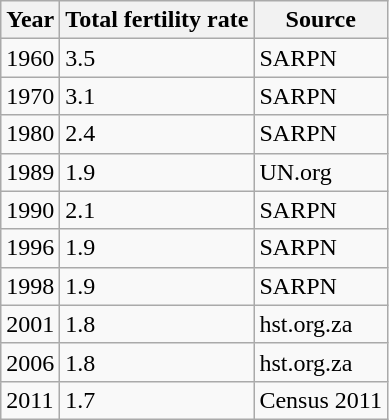<table class="wikitable">
<tr>
<th>Year</th>
<th>Total fertility rate</th>
<th>Source</th>
</tr>
<tr>
<td>1960</td>
<td>3.5 </td>
<td>SARPN</td>
</tr>
<tr>
<td>1970</td>
<td>3.1 </td>
<td>SARPN</td>
</tr>
<tr>
<td>1980</td>
<td>2.4 </td>
<td>SARPN</td>
</tr>
<tr>
<td>1989</td>
<td>1.9 </td>
<td>UN.org</td>
</tr>
<tr>
<td>1990</td>
<td>2.1 </td>
<td>SARPN</td>
</tr>
<tr>
<td>1996</td>
<td>1.9 </td>
<td>SARPN</td>
</tr>
<tr>
<td>1998</td>
<td>1.9 </td>
<td>SARPN</td>
</tr>
<tr>
<td>2001</td>
<td>1.8 </td>
<td>hst.org.za</td>
</tr>
<tr>
<td>2006</td>
<td>1.8 </td>
<td>hst.org.za</td>
</tr>
<tr>
<td>2011</td>
<td>1.7 </td>
<td>Census 2011</td>
</tr>
</table>
